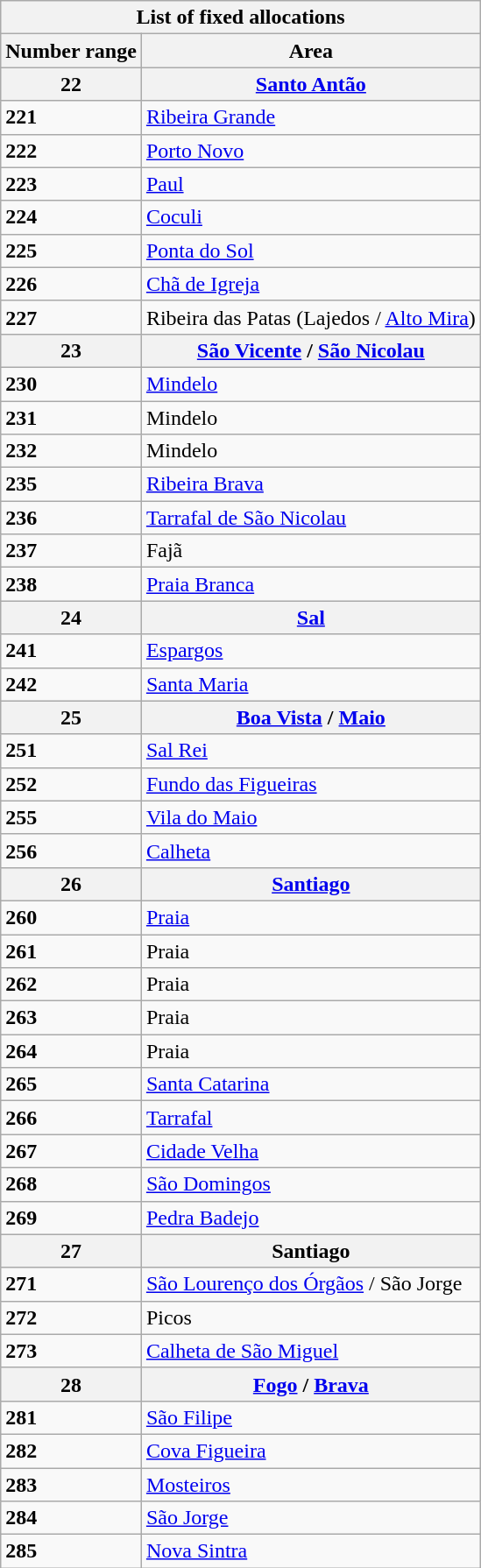<table class="wikitable" border=1>
<tr>
<th colspan="2">List of fixed allocations</th>
</tr>
<tr>
<th>Number range</th>
<th>Area</th>
</tr>
<tr>
<th><strong>22</strong></th>
<th><a href='#'>Santo Antão</a></th>
</tr>
<tr>
<td><strong>221</strong></td>
<td><a href='#'>Ribeira Grande</a></td>
</tr>
<tr>
<td><strong>222</strong></td>
<td><a href='#'>Porto Novo</a></td>
</tr>
<tr>
<td><strong>223</strong></td>
<td><a href='#'>Paul</a></td>
</tr>
<tr>
<td><strong>224</strong></td>
<td><a href='#'>Coculi</a></td>
</tr>
<tr>
<td><strong>225</strong></td>
<td><a href='#'>Ponta do Sol</a></td>
</tr>
<tr>
<td><strong>226</strong></td>
<td><a href='#'>Chã de Igreja</a></td>
</tr>
<tr>
<td><strong>227</strong></td>
<td>Ribeira das Patas (Lajedos / <a href='#'>Alto Mira</a>)</td>
</tr>
<tr>
<th><strong>23</strong></th>
<th><a href='#'>São Vicente</a> / <a href='#'>São Nicolau</a></th>
</tr>
<tr>
<td><strong>230</strong></td>
<td><a href='#'>Mindelo</a></td>
</tr>
<tr>
<td><strong>231</strong></td>
<td>Mindelo</td>
</tr>
<tr>
<td><strong>232</strong></td>
<td>Mindelo</td>
</tr>
<tr>
<td><strong>235</strong></td>
<td><a href='#'>Ribeira Brava</a></td>
</tr>
<tr>
<td><strong>236</strong></td>
<td><a href='#'>Tarrafal de São Nicolau</a></td>
</tr>
<tr>
<td><strong>237</strong></td>
<td>Fajã</td>
</tr>
<tr>
<td><strong>238</strong></td>
<td><a href='#'>Praia Branca</a></td>
</tr>
<tr>
<th><strong>24</strong></th>
<th><a href='#'>Sal</a></th>
</tr>
<tr>
<td><strong>241</strong></td>
<td><a href='#'>Espargos</a></td>
</tr>
<tr>
<td><strong>242</strong></td>
<td><a href='#'>Santa Maria</a></td>
</tr>
<tr>
<th><strong>25</strong></th>
<th><a href='#'>Boa Vista</a> / <a href='#'>Maio</a></th>
</tr>
<tr>
<td><strong>251</strong></td>
<td><a href='#'>Sal Rei</a></td>
</tr>
<tr>
<td><strong>252</strong></td>
<td><a href='#'>Fundo das Figueiras</a></td>
</tr>
<tr>
<td><strong>255</strong></td>
<td><a href='#'>Vila do Maio</a></td>
</tr>
<tr>
<td><strong>256</strong></td>
<td><a href='#'>Calheta</a></td>
</tr>
<tr>
<th><strong>26</strong></th>
<th><a href='#'>Santiago</a></th>
</tr>
<tr>
<td><strong>260</strong></td>
<td><a href='#'>Praia</a></td>
</tr>
<tr>
<td><strong>261</strong></td>
<td>Praia</td>
</tr>
<tr>
<td><strong>262</strong></td>
<td>Praia</td>
</tr>
<tr>
<td><strong>263</strong></td>
<td>Praia</td>
</tr>
<tr>
<td><strong>264</strong></td>
<td>Praia</td>
</tr>
<tr>
<td><strong>265</strong></td>
<td><a href='#'>Santa Catarina</a></td>
</tr>
<tr>
<td><strong>266</strong></td>
<td><a href='#'>Tarrafal</a></td>
</tr>
<tr>
<td><strong>267</strong></td>
<td><a href='#'>Cidade Velha</a></td>
</tr>
<tr>
<td><strong>268</strong></td>
<td><a href='#'>São Domingos</a></td>
</tr>
<tr>
<td><strong>269</strong></td>
<td><a href='#'>Pedra Badejo</a></td>
</tr>
<tr>
<th><strong>27</strong></th>
<th>Santiago</th>
</tr>
<tr>
<td><strong>271</strong></td>
<td><a href='#'>São Lourenço dos Órgãos</a> / São Jorge</td>
</tr>
<tr>
<td><strong>272</strong></td>
<td>Picos</td>
</tr>
<tr>
<td><strong>273</strong></td>
<td><a href='#'>Calheta de São Miguel</a></td>
</tr>
<tr>
<th><strong>28</strong></th>
<th><a href='#'>Fogo</a> / <a href='#'>Brava</a></th>
</tr>
<tr>
<td><strong>281</strong></td>
<td><a href='#'>São Filipe</a></td>
</tr>
<tr>
<td><strong>282</strong></td>
<td><a href='#'>Cova Figueira</a></td>
</tr>
<tr>
<td><strong>283</strong></td>
<td><a href='#'>Mosteiros</a></td>
</tr>
<tr>
<td><strong>284</strong></td>
<td><a href='#'>São Jorge</a></td>
</tr>
<tr>
<td><strong>285</strong></td>
<td><a href='#'>Nova Sintra</a></td>
</tr>
</table>
